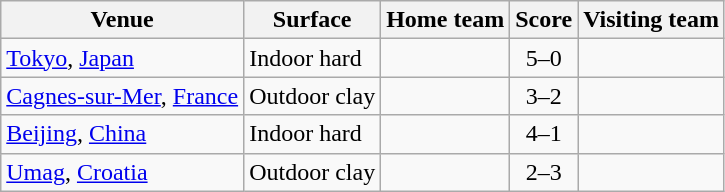<table class=wikitable style="border:1px solid #AAAAAA;">
<tr>
<th>Venue</th>
<th>Surface</th>
<th>Home team</th>
<th>Score</th>
<th>Visiting team</th>
</tr>
<tr>
<td><a href='#'>Tokyo</a>, <a href='#'>Japan</a></td>
<td>Indoor hard</td>
<td><strong></strong></td>
<td align="center">5–0</td>
<td></td>
</tr>
<tr>
<td><a href='#'>Cagnes-sur-Mer</a>, <a href='#'>France</a></td>
<td>Outdoor clay</td>
<td><strong></strong></td>
<td align="center">3–2</td>
<td></td>
</tr>
<tr>
<td><a href='#'>Beijing</a>, <a href='#'>China</a></td>
<td>Indoor hard</td>
<td><strong></strong></td>
<td align="center">4–1</td>
<td></td>
</tr>
<tr>
<td><a href='#'>Umag</a>, <a href='#'>Croatia</a></td>
<td>Outdoor clay</td>
<td></td>
<td align="center">2–3</td>
<td><strong></strong></td>
</tr>
</table>
